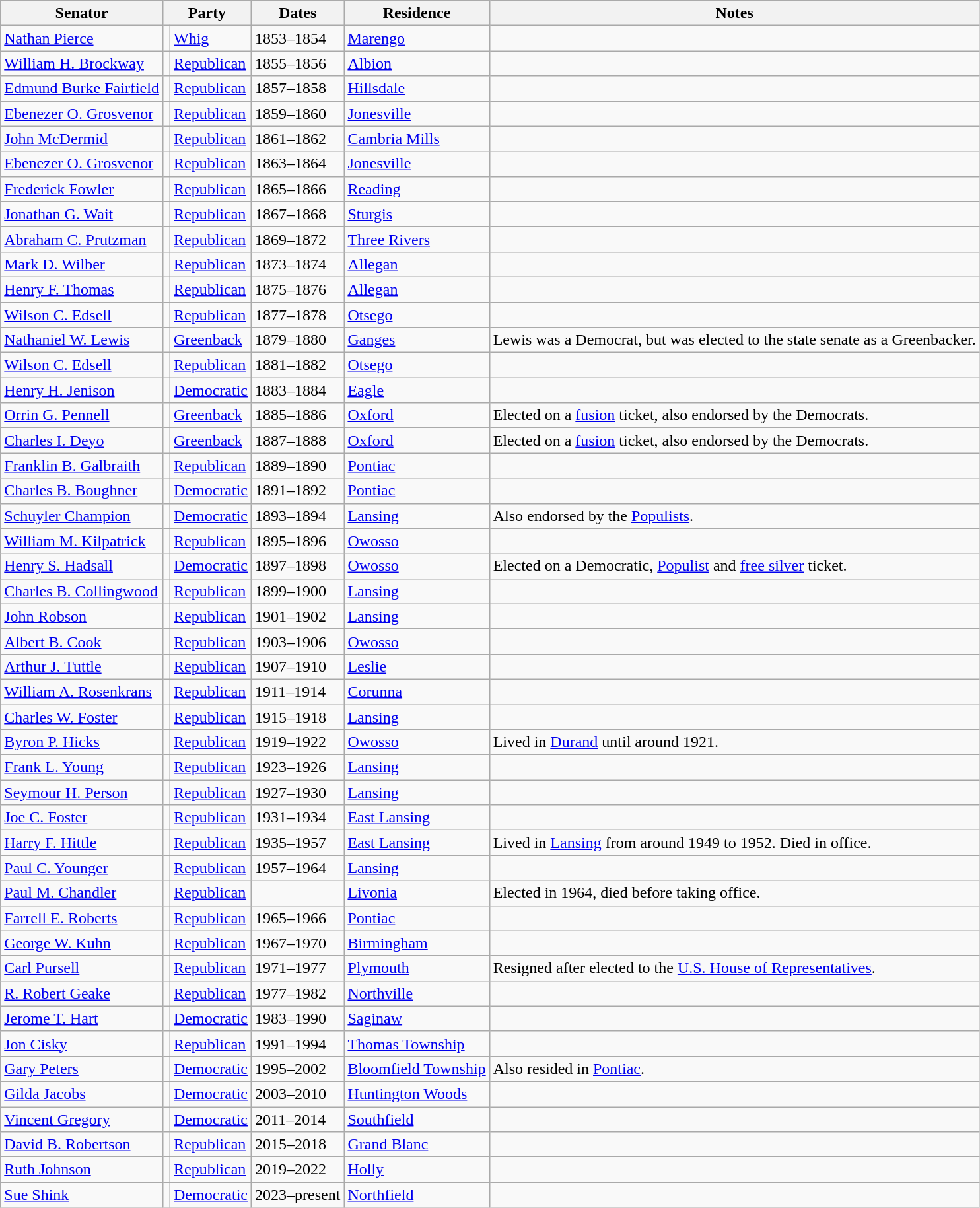<table class=wikitable>
<tr valign=bottom>
<th>Senator</th>
<th colspan="2">Party</th>
<th>Dates</th>
<th>Residence</th>
<th>Notes</th>
</tr>
<tr>
<td><a href='#'>Nathan Pierce</a></td>
<td bgcolor=></td>
<td><a href='#'>Whig</a></td>
<td>1853–1854</td>
<td><a href='#'>Marengo</a></td>
<td></td>
</tr>
<tr>
<td><a href='#'>William H. Brockway</a></td>
<td bgcolor=></td>
<td><a href='#'>Republican</a></td>
<td>1855–1856</td>
<td><a href='#'>Albion</a></td>
<td></td>
</tr>
<tr>
<td><a href='#'>Edmund Burke Fairfield</a></td>
<td bgcolor=></td>
<td><a href='#'>Republican</a></td>
<td>1857–1858</td>
<td><a href='#'>Hillsdale</a></td>
<td></td>
</tr>
<tr>
<td><a href='#'>Ebenezer O. Grosvenor</a></td>
<td bgcolor=></td>
<td><a href='#'>Republican</a></td>
<td>1859–1860</td>
<td><a href='#'>Jonesville</a></td>
<td></td>
</tr>
<tr>
<td><a href='#'>John McDermid</a></td>
<td bgcolor=></td>
<td><a href='#'>Republican</a></td>
<td>1861–1862</td>
<td><a href='#'>Cambria Mills</a></td>
<td></td>
</tr>
<tr>
<td><a href='#'>Ebenezer O. Grosvenor</a></td>
<td bgcolor=></td>
<td><a href='#'>Republican</a></td>
<td>1863–1864</td>
<td><a href='#'>Jonesville</a></td>
<td></td>
</tr>
<tr>
<td><a href='#'>Frederick Fowler</a></td>
<td bgcolor=></td>
<td><a href='#'>Republican</a></td>
<td>1865–1866</td>
<td><a href='#'>Reading</a></td>
<td></td>
</tr>
<tr>
<td><a href='#'>Jonathan G. Wait</a></td>
<td bgcolor=></td>
<td><a href='#'>Republican</a></td>
<td>1867–1868</td>
<td><a href='#'>Sturgis</a></td>
<td></td>
</tr>
<tr>
<td><a href='#'>Abraham C. Prutzman</a></td>
<td bgcolor=></td>
<td><a href='#'>Republican</a></td>
<td>1869–1872</td>
<td><a href='#'>Three Rivers</a></td>
<td></td>
</tr>
<tr>
<td><a href='#'>Mark D. Wilber</a></td>
<td bgcolor=></td>
<td><a href='#'>Republican</a></td>
<td>1873–1874</td>
<td><a href='#'>Allegan</a></td>
<td></td>
</tr>
<tr>
<td><a href='#'>Henry F. Thomas</a></td>
<td bgcolor=></td>
<td><a href='#'>Republican</a></td>
<td>1875–1876</td>
<td><a href='#'>Allegan</a></td>
<td></td>
</tr>
<tr>
<td><a href='#'>Wilson C. Edsell</a></td>
<td bgcolor=></td>
<td><a href='#'>Republican</a></td>
<td>1877–1878</td>
<td><a href='#'>Otsego</a></td>
<td></td>
</tr>
<tr>
<td><a href='#'>Nathaniel W. Lewis</a></td>
<td bgcolor=></td>
<td><a href='#'>Greenback</a></td>
<td>1879–1880</td>
<td><a href='#'>Ganges</a></td>
<td>Lewis was a Democrat, but was elected to the state senate as a Greenbacker.</td>
</tr>
<tr>
<td><a href='#'>Wilson C. Edsell</a></td>
<td bgcolor=></td>
<td><a href='#'>Republican</a></td>
<td>1881–1882</td>
<td><a href='#'>Otsego</a></td>
<td></td>
</tr>
<tr>
<td><a href='#'>Henry H. Jenison</a></td>
<td bgcolor=></td>
<td><a href='#'>Democratic</a></td>
<td>1883–1884</td>
<td><a href='#'>Eagle</a></td>
<td></td>
</tr>
<tr>
<td><a href='#'>Orrin G. Pennell</a></td>
<td bgcolor=></td>
<td><a href='#'>Greenback</a></td>
<td>1885–1886</td>
<td><a href='#'>Oxford</a></td>
<td>Elected on a <a href='#'>fusion</a> ticket, also endorsed by the Democrats.</td>
</tr>
<tr>
<td><a href='#'>Charles I. Deyo</a></td>
<td bgcolor=></td>
<td><a href='#'>Greenback</a></td>
<td>1887–1888</td>
<td><a href='#'>Oxford</a></td>
<td>Elected on a <a href='#'>fusion</a> ticket, also endorsed by the Democrats.</td>
</tr>
<tr>
<td><a href='#'>Franklin B. Galbraith</a></td>
<td bgcolor=></td>
<td><a href='#'>Republican</a></td>
<td>1889–1890</td>
<td><a href='#'>Pontiac</a></td>
<td></td>
</tr>
<tr>
<td><a href='#'>Charles B. Boughner</a></td>
<td bgcolor=></td>
<td><a href='#'>Democratic</a></td>
<td>1891–1892</td>
<td><a href='#'>Pontiac</a></td>
<td></td>
</tr>
<tr>
<td><a href='#'>Schuyler Champion</a></td>
<td bgcolor=></td>
<td><a href='#'>Democratic</a></td>
<td>1893–1894</td>
<td><a href='#'>Lansing</a></td>
<td>Also endorsed by the <a href='#'>Populists</a>.</td>
</tr>
<tr>
<td><a href='#'>William M. Kilpatrick</a></td>
<td bgcolor=></td>
<td><a href='#'>Republican</a></td>
<td>1895–1896</td>
<td><a href='#'>Owosso</a></td>
<td></td>
</tr>
<tr>
<td><a href='#'>Henry S. Hadsall</a></td>
<td bgcolor=></td>
<td><a href='#'>Democratic</a></td>
<td>1897–1898</td>
<td><a href='#'>Owosso</a></td>
<td>Elected on a Democratic, <a href='#'>Populist</a> and <a href='#'>free silver</a> ticket.</td>
</tr>
<tr>
<td><a href='#'>Charles B. Collingwood</a></td>
<td bgcolor=></td>
<td><a href='#'>Republican</a></td>
<td>1899–1900</td>
<td><a href='#'>Lansing</a></td>
<td></td>
</tr>
<tr>
<td><a href='#'>John Robson</a></td>
<td bgcolor=></td>
<td><a href='#'>Republican</a></td>
<td>1901–1902</td>
<td><a href='#'>Lansing</a></td>
<td></td>
</tr>
<tr>
<td><a href='#'>Albert B. Cook</a></td>
<td bgcolor=></td>
<td><a href='#'>Republican</a></td>
<td>1903–1906</td>
<td><a href='#'>Owosso</a></td>
<td></td>
</tr>
<tr>
<td><a href='#'>Arthur J. Tuttle</a></td>
<td bgcolor=></td>
<td><a href='#'>Republican</a></td>
<td>1907–1910</td>
<td><a href='#'>Leslie</a></td>
<td></td>
</tr>
<tr>
<td><a href='#'>William A. Rosenkrans</a></td>
<td bgcolor=></td>
<td><a href='#'>Republican</a></td>
<td>1911–1914</td>
<td><a href='#'>Corunna</a></td>
<td></td>
</tr>
<tr>
<td><a href='#'>Charles W. Foster</a></td>
<td bgcolor=></td>
<td><a href='#'>Republican</a></td>
<td>1915–1918</td>
<td><a href='#'>Lansing</a></td>
<td></td>
</tr>
<tr>
<td><a href='#'>Byron P. Hicks</a></td>
<td bgcolor=></td>
<td><a href='#'>Republican</a></td>
<td>1919–1922</td>
<td><a href='#'>Owosso</a></td>
<td>Lived in <a href='#'>Durand</a> until around 1921.</td>
</tr>
<tr>
<td><a href='#'>Frank L. Young</a></td>
<td bgcolor=></td>
<td><a href='#'>Republican</a></td>
<td>1923–1926</td>
<td><a href='#'>Lansing</a></td>
<td></td>
</tr>
<tr>
<td><a href='#'>Seymour H. Person</a></td>
<td bgcolor=></td>
<td><a href='#'>Republican</a></td>
<td>1927–1930</td>
<td><a href='#'>Lansing</a></td>
<td></td>
</tr>
<tr>
<td><a href='#'>Joe C. Foster</a></td>
<td bgcolor=></td>
<td><a href='#'>Republican</a></td>
<td>1931–1934</td>
<td><a href='#'>East Lansing</a></td>
<td></td>
</tr>
<tr>
<td><a href='#'>Harry F. Hittle</a></td>
<td bgcolor=></td>
<td><a href='#'>Republican</a></td>
<td>1935–1957</td>
<td><a href='#'>East Lansing</a></td>
<td>Lived in <a href='#'>Lansing</a> from around 1949 to 1952. Died in office.</td>
</tr>
<tr>
<td><a href='#'>Paul C. Younger</a></td>
<td bgcolor=></td>
<td><a href='#'>Republican</a></td>
<td>1957–1964</td>
<td><a href='#'>Lansing</a></td>
<td></td>
</tr>
<tr>
<td><a href='#'>Paul M. Chandler</a></td>
<td bgcolor=></td>
<td><a href='#'>Republican</a></td>
<td></td>
<td><a href='#'>Livonia</a></td>
<td>Elected in 1964, died before taking office.</td>
</tr>
<tr>
<td><a href='#'>Farrell E. Roberts</a></td>
<td bgcolor=></td>
<td><a href='#'>Republican</a></td>
<td>1965–1966</td>
<td><a href='#'>Pontiac</a></td>
<td></td>
</tr>
<tr>
<td><a href='#'>George W. Kuhn</a></td>
<td bgcolor=></td>
<td><a href='#'>Republican</a></td>
<td>1967–1970</td>
<td><a href='#'>Birmingham</a></td>
<td></td>
</tr>
<tr>
<td><a href='#'>Carl Pursell</a></td>
<td bgcolor=></td>
<td><a href='#'>Republican</a></td>
<td>1971–1977</td>
<td><a href='#'>Plymouth</a></td>
<td>Resigned after elected to the <a href='#'>U.S. House of Representatives</a>.</td>
</tr>
<tr>
<td><a href='#'>R. Robert Geake</a></td>
<td bgcolor=></td>
<td><a href='#'>Republican</a></td>
<td>1977–1982</td>
<td><a href='#'>Northville</a></td>
<td></td>
</tr>
<tr>
<td><a href='#'>Jerome T. Hart</a></td>
<td bgcolor=></td>
<td><a href='#'>Democratic</a></td>
<td>1983–1990</td>
<td><a href='#'>Saginaw</a></td>
<td></td>
</tr>
<tr>
<td><a href='#'>Jon Cisky</a></td>
<td bgcolor=></td>
<td><a href='#'>Republican</a></td>
<td>1991–1994</td>
<td><a href='#'>Thomas Township</a></td>
<td></td>
</tr>
<tr>
<td><a href='#'>Gary Peters</a></td>
<td bgcolor=></td>
<td><a href='#'>Democratic</a></td>
<td>1995–2002</td>
<td><a href='#'>Bloomfield Township</a></td>
<td>Also resided in <a href='#'>Pontiac</a>.</td>
</tr>
<tr>
<td><a href='#'>Gilda Jacobs</a></td>
<td bgcolor=></td>
<td><a href='#'>Democratic</a></td>
<td>2003–2010</td>
<td><a href='#'>Huntington Woods</a></td>
<td></td>
</tr>
<tr>
<td><a href='#'>Vincent Gregory</a></td>
<td bgcolor=></td>
<td><a href='#'>Democratic</a></td>
<td>2011–2014</td>
<td><a href='#'>Southfield</a></td>
<td></td>
</tr>
<tr>
<td><a href='#'>David B. Robertson</a></td>
<td bgcolor=></td>
<td><a href='#'>Republican</a></td>
<td>2015–2018</td>
<td><a href='#'>Grand Blanc</a></td>
<td></td>
</tr>
<tr>
<td><a href='#'>Ruth Johnson</a></td>
<td bgcolor=></td>
<td><a href='#'>Republican</a></td>
<td>2019–2022</td>
<td><a href='#'>Holly</a></td>
<td></td>
</tr>
<tr>
<td><a href='#'>Sue Shink</a></td>
<td bgcolor=></td>
<td><a href='#'>Democratic</a></td>
<td>2023–present</td>
<td><a href='#'>Northfield</a></td>
<td></td>
</tr>
</table>
